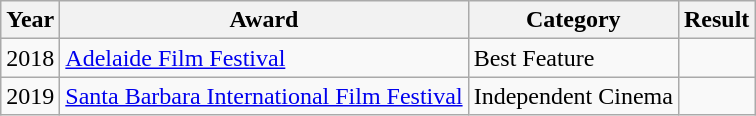<table class="wikitable">
<tr>
<th>Year</th>
<th>Award</th>
<th>Category</th>
<th>Result</th>
</tr>
<tr>
<td>2018</td>
<td><a href='#'>Adelaide Film Festival</a></td>
<td>Best Feature</td>
<td></td>
</tr>
<tr>
<td>2019</td>
<td><a href='#'>Santa Barbara International Film Festival</a></td>
<td>Independent Cinema</td>
<td></td>
</tr>
</table>
